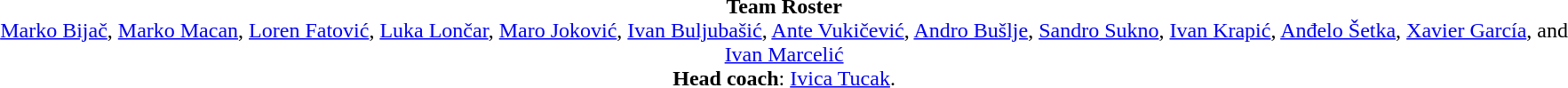<table width=95%>
<tr align=center>
<td></td>
<td><strong>Team Roster</strong> <br><a href='#'>Marko Bijač</a>, <a href='#'>Marko Macan</a>, <a href='#'>Loren Fatović</a>, <a href='#'>Luka Lončar</a>, <a href='#'>Maro Joković</a>, <a href='#'>Ivan Buljubašić</a>, <a href='#'>Ante Vukičević</a>, <a href='#'>Andro Bušlje</a>, <a href='#'>Sandro Sukno</a>, <a href='#'>Ivan Krapić</a>, <a href='#'>Anđelo Šetka</a>, <a href='#'>Xavier García</a>, and <a href='#'>Ivan Marcelić</a><br>
<strong>Head coach</strong>: <a href='#'>Ivica Tucak</a>.</td>
</tr>
</table>
